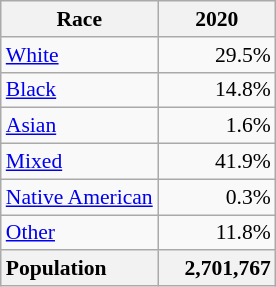<table class="wikitable" style="font-size: 90%; text-align: right;">
<tr>
<th>Race</th>
<th style="width: 5em;">2020</th>
</tr>
<tr>
<td style="text-align:left"><a href='#'>White</a></td>
<td>29.5%</td>
</tr>
<tr>
<td style="text-align:left"><a href='#'>Black</a></td>
<td>14.8%</td>
</tr>
<tr>
<td style="text-align:left"><a href='#'>Asian</a></td>
<td>1.6%</td>
</tr>
<tr>
<td style="text-align:left"><a href='#'>Mixed</a></td>
<td>41.9%</td>
</tr>
<tr>
<td style="text-align:left"><a href='#'>Native American</a></td>
<td>0.3%</td>
</tr>
<tr>
<td style="text-align:left"><a href='#'>Other</a></td>
<td>11.8%</td>
</tr>
<tr>
<th style="text-align:left">Population</th>
<th style="text-align:right">2,701,767</th>
</tr>
</table>
